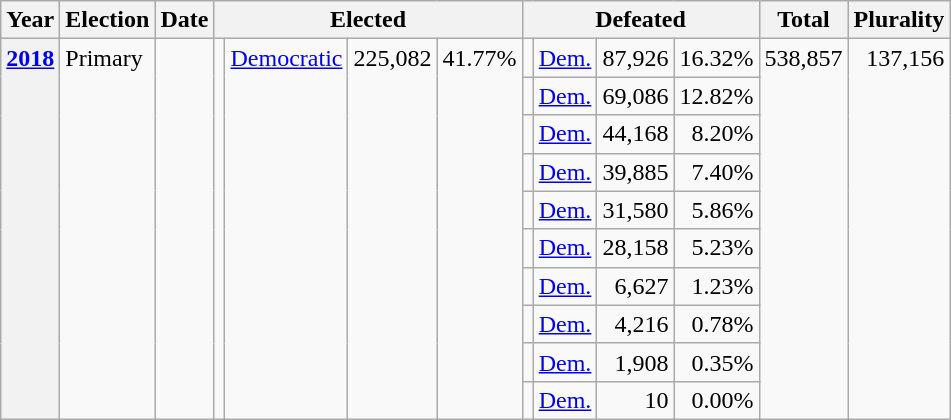<table class="wikitable">
<tr>
<th>Year</th>
<th>Election</th>
<th>Date</th>
<th colspan="4">Elected</th>
<th colspan="4">Defeated</th>
<th>Total</th>
<th>Plurality</th>
</tr>
<tr>
<th rowspan="10" valign="top"><a href='#'>2018</a></th>
<td rowspan="10" valign="top">Primary</td>
<td rowspan="10" valign="top"></td>
<td rowspan="10" valign="top"></td>
<td valign="top" rowspan="10" ><a href='#'>Democratic</a></td>
<td rowspan="10" valign="top" align="right">225,082</td>
<td rowspan="10" valign="top" align="right">41.77%</td>
<td valign="top"></td>
<td valign="top" ><a href='#'>Dem.</a></td>
<td valign="top" align="right">87,926</td>
<td valign="top" align="right">16.32%</td>
<td rowspan="10" valign="top" align="right">538,857</td>
<td rowspan="10" valign="top" align="right">137,156</td>
</tr>
<tr>
<td valign="top"></td>
<td valign="top" ><a href='#'>Dem.</a></td>
<td valign="top" align="right">69,086</td>
<td valign="top" align="right">12.82%</td>
</tr>
<tr>
<td valign="top"></td>
<td valign="top" ><a href='#'>Dem.</a></td>
<td valign="top" align="right">44,168</td>
<td valign="top" align="right">8.20%</td>
</tr>
<tr>
<td valign="top"></td>
<td valign="top" ><a href='#'>Dem.</a></td>
<td valign="top" align="right">39,885</td>
<td valign="top" align="right">7.40%</td>
</tr>
<tr>
<td valign="top"></td>
<td valign="top" ><a href='#'>Dem.</a></td>
<td valign="top" align="right">31,580</td>
<td valign="top" align="right">5.86%</td>
</tr>
<tr>
<td valign="top"></td>
<td valign="top" ><a href='#'>Dem.</a></td>
<td valign="top" align="right">28,158</td>
<td valign="top" align="right">5.23%</td>
</tr>
<tr>
<td valign="top"></td>
<td valign="top" ><a href='#'>Dem.</a></td>
<td valign="top" align="right">6,627</td>
<td valign="top" align="right">1.23%</td>
</tr>
<tr>
<td valign="top"></td>
<td valign="top" ><a href='#'>Dem.</a></td>
<td valign="top" align="right">4,216</td>
<td valign="top" align="right">0.78%</td>
</tr>
<tr>
<td valign="top"></td>
<td valign="top" ><a href='#'>Dem.</a></td>
<td valign="top" align="right">1,908</td>
<td valign="top" align="right">0.35%</td>
</tr>
<tr>
<td valign="top"></td>
<td valign="top" ><a href='#'>Dem.</a></td>
<td valign="top" align="right">10</td>
<td valign="top" align="right">0.00%</td>
</tr>
</table>
